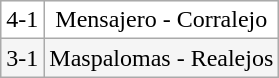<table class="wikitable">
<tr align=center bgcolor=white>
<td>4-1</td>
<td>Mensajero - Corralejo</td>
</tr>
<tr align=center bgcolor=#F5F5F5>
<td>3-1</td>
<td>Maspalomas - Realejos</td>
</tr>
</table>
